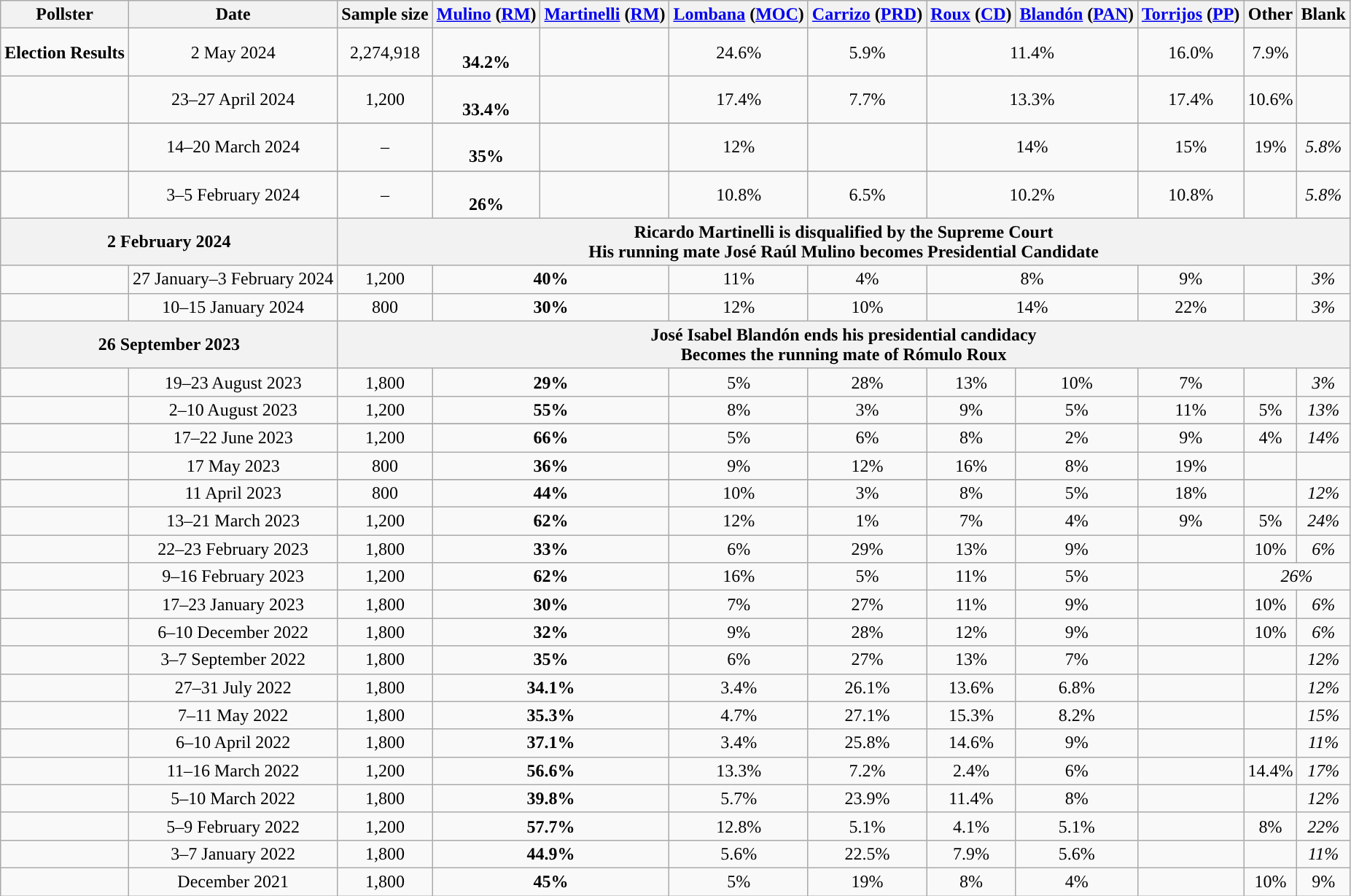<table class="wikitable" style="text-align:center">
<tr>
<th>Pollster</th>
<th>Date</th>
<th>Sample size</th>
<th><a href='#'>Mulino</a> (<a href='#'>RM</a>)</th>
<th><a href='#'>Martinelli</a> (<a href='#'>RM</a>)</th>
<th><a href='#'>Lombana</a> (<a href='#'>MOC</a>)</th>
<th><a href='#'>Carrizo</a> (<a href='#'>PRD</a>)</th>
<th><a href='#'>Roux</a> (<a href='#'>CD</a>)</th>
<th><a href='#'>Blandón</a> (<a href='#'>PAN</a>)</th>
<th><a href='#'>Torrijos</a> (<a href='#'>PP</a>)</th>
<th>Other</th>
<th>Blank</th>
</tr>
<tr>
<td><strong>Election Results</strong></td>
<td>2 May 2024</td>
<td>2,274,918</td>
<td style="background:"><br><strong>34.2%</strong></td>
<td></td>
<td>24.6%</td>
<td>5.9%</td>
<td colspan="2">11.4%</td>
<td>16.0%</td>
<td>7.9%</td>
<td></td>
</tr>
<tr>
<td></td>
<td>23–27 April 2024</td>
<td>1,200</td>
<td style="background:"><br><strong>33.4%</strong></td>
<td></td>
<td>17.4%</td>
<td>7.7%</td>
<td colspan="2">13.3%</td>
<td>17.4%</td>
<td>10.6%</td>
<td></td>
</tr>
<tr>
</tr>
<tr>
<td></td>
<td>14–20 March 2024</td>
<td>–</td>
<td style="background:"><br><strong>35%</strong></td>
<td></td>
<td>12%</td>
<td></td>
<td colspan="2">14%</td>
<td>15%</td>
<td>19%</td>
<td><em>5.8%</em></td>
</tr>
<tr>
</tr>
<tr>
<td></td>
<td>3–5 February 2024</td>
<td>–</td>
<td style="background:"><br><strong>26%</strong></td>
<td></td>
<td>10.8%</td>
<td>6.5%</td>
<td colspan="2">10.2%</td>
<td>10.8%</td>
<td></td>
<td><em>5.8%</em></td>
</tr>
<tr>
<th colspan="2"><strong>2 February 2024</strong></th>
<th colspan="10"><strong>Ricardo Martinelli is disqualified by the Supreme Court<br>His running mate José Raúl Mulino becomes Presidential Candidate</strong></th>
</tr>
<tr>
<td></td>
<td>27 January–3 February 2024</td>
<td>1,200</td>
<td colspan="2" style="background:"><strong>40%</strong></td>
<td>11%</td>
<td>4%</td>
<td colspan="2">8%</td>
<td>9%</td>
<td></td>
<td><em>3%</em></td>
</tr>
<tr>
<td></td>
<td>10–15 January 2024</td>
<td>800</td>
<td colspan="2" style="background:"><strong>30%</strong></td>
<td>12%</td>
<td>10%</td>
<td colspan="2">14%</td>
<td>22%</td>
<td></td>
<td><em>3%</em></td>
</tr>
<tr>
<th colspan="2"><strong>26 September 2023</strong></th>
<th colspan="10"><strong>José Isabel Blandón ends his presidential candidacy<br>Becomes the running mate of Rómulo Roux</strong></th>
</tr>
<tr>
<td></td>
<td>19–23 August 2023</td>
<td>1,800</td>
<td colspan="2" style="background:"><strong>29%</strong></td>
<td>5%</td>
<td>28%</td>
<td>13%</td>
<td>10%</td>
<td>7%</td>
<td></td>
<td><em>3%</em></td>
</tr>
<tr>
<td></td>
<td>2–10 August 2023</td>
<td>1,200</td>
<td colspan="2" style="background:"><strong>55%</strong></td>
<td>8%</td>
<td>3%</td>
<td>9%</td>
<td>5%</td>
<td>11%</td>
<td>5%</td>
<td><em>13%</em></td>
</tr>
<tr>
</tr>
<tr>
<td></td>
<td>17–22 June 2023</td>
<td>1,200</td>
<td colspan="2" style="background:"><strong>66%</strong></td>
<td>5%</td>
<td>6%</td>
<td>8%</td>
<td>2%</td>
<td>9%</td>
<td>4%</td>
<td><em>14%</em></td>
</tr>
<tr>
<td></td>
<td>17 May 2023</td>
<td>800</td>
<td colspan="2" style="background:"><strong>36%</strong></td>
<td>9%</td>
<td>12%</td>
<td>16%</td>
<td>8%</td>
<td>19%</td>
<td></td>
<td></td>
</tr>
<tr>
</tr>
<tr>
<td></td>
<td>11 April 2023</td>
<td>800</td>
<td colspan="2" style="background:"><strong>44%</strong></td>
<td>10%</td>
<td>3%</td>
<td>8%</td>
<td>5%</td>
<td>18%</td>
<td></td>
<td><em>12%</em></td>
</tr>
<tr>
<td></td>
<td>13–21 March 2023</td>
<td>1,200</td>
<td colspan="2" style="background:"><strong>62%</strong></td>
<td>12%</td>
<td>1%</td>
<td>7%</td>
<td>4%</td>
<td>9%</td>
<td>5%</td>
<td><em>24%</em></td>
</tr>
<tr>
<td></td>
<td>22–23 February 2023</td>
<td>1,800</td>
<td colspan="2" style="background:"><strong>33%</strong></td>
<td>6%</td>
<td>29%</td>
<td>13%</td>
<td>9%</td>
<td></td>
<td>10%</td>
<td><em>6%</em></td>
</tr>
<tr>
<td></td>
<td>9–16 February 2023</td>
<td>1,200</td>
<td colspan="2" style="background:"><strong>62%</strong></td>
<td>16%</td>
<td>5%</td>
<td>11%</td>
<td>5%</td>
<td></td>
<td colspan="2"><em>26%</em></td>
</tr>
<tr>
<td></td>
<td>17–23 January 2023</td>
<td>1,800</td>
<td colspan="2" style="background:"><strong>30%</strong></td>
<td>7%</td>
<td>27%</td>
<td>11%</td>
<td>9%</td>
<td></td>
<td>10%</td>
<td><em>6%</em></td>
</tr>
<tr>
<td></td>
<td>6–10 December 2022</td>
<td>1,800</td>
<td colspan="2" style="background:"><strong>32%</strong></td>
<td>9%</td>
<td>28%</td>
<td>12%</td>
<td>9%</td>
<td></td>
<td>10%</td>
<td><em>6%</em></td>
</tr>
<tr>
<td></td>
<td>3–7 September 2022</td>
<td>1,800</td>
<td colspan="2" style="background:"><strong>35%</strong></td>
<td>6%</td>
<td>27%</td>
<td>13%</td>
<td>7%</td>
<td></td>
<td></td>
<td><em>12%</em></td>
</tr>
<tr>
<td></td>
<td>27–31 July 2022</td>
<td>1,800</td>
<td colspan="2" style="background:"><strong>34.1%</strong></td>
<td>3.4%</td>
<td>26.1%</td>
<td>13.6%</td>
<td>6.8%</td>
<td></td>
<td></td>
<td><em>12%</em></td>
</tr>
<tr>
<td></td>
<td>7–11 May 2022</td>
<td>1,800</td>
<td colspan="2" style="background:"><strong>35.3%</strong></td>
<td>4.7%</td>
<td>27.1%</td>
<td>15.3%</td>
<td>8.2%</td>
<td></td>
<td></td>
<td><em>15%</em></td>
</tr>
<tr>
<td></td>
<td>6–10 April 2022</td>
<td>1,800</td>
<td colspan="2" style="background:"><strong>37.1%</strong></td>
<td>3.4%</td>
<td>25.8%</td>
<td>14.6%</td>
<td>9%</td>
<td></td>
<td></td>
<td><em>11%</em></td>
</tr>
<tr>
<td></td>
<td>11–16 March 2022</td>
<td>1,200</td>
<td colspan="2" style="background:"><strong>56.6%</strong></td>
<td>13.3%</td>
<td>7.2%</td>
<td>2.4%</td>
<td>6%</td>
<td></td>
<td>14.4%</td>
<td><em>17%</em></td>
</tr>
<tr>
<td></td>
<td>5–10 March 2022</td>
<td>1,800</td>
<td colspan="2" style="background:"><strong>39.8%</strong></td>
<td>5.7%</td>
<td>23.9%</td>
<td>11.4%</td>
<td>8%</td>
<td></td>
<td></td>
<td><em>12%</em></td>
</tr>
<tr>
<td></td>
<td>5–9 February 2022</td>
<td>1,200</td>
<td colspan="2" style="background:"><strong>57.7%</strong></td>
<td>12.8%</td>
<td>5.1%</td>
<td>4.1%</td>
<td>5.1%</td>
<td></td>
<td>8%</td>
<td><em>22%</em></td>
</tr>
<tr>
<td></td>
<td>3–7 January 2022</td>
<td>1,800</td>
<td colspan="2" style="background:"><strong>44.9%</strong></td>
<td>5.6%</td>
<td>22.5%</td>
<td>7.9%</td>
<td>5.6%</td>
<td></td>
<td></td>
<td><em>11%</em></td>
</tr>
<tr>
<td></td>
<td>December 2021</td>
<td>1,800</td>
<td colspan="2" style="background:"><strong>45%</strong></td>
<td>5%</td>
<td>19%</td>
<td>8%</td>
<td>4%</td>
<td></td>
<td>10%</td>
<td>9%</td>
</tr>
</table>
